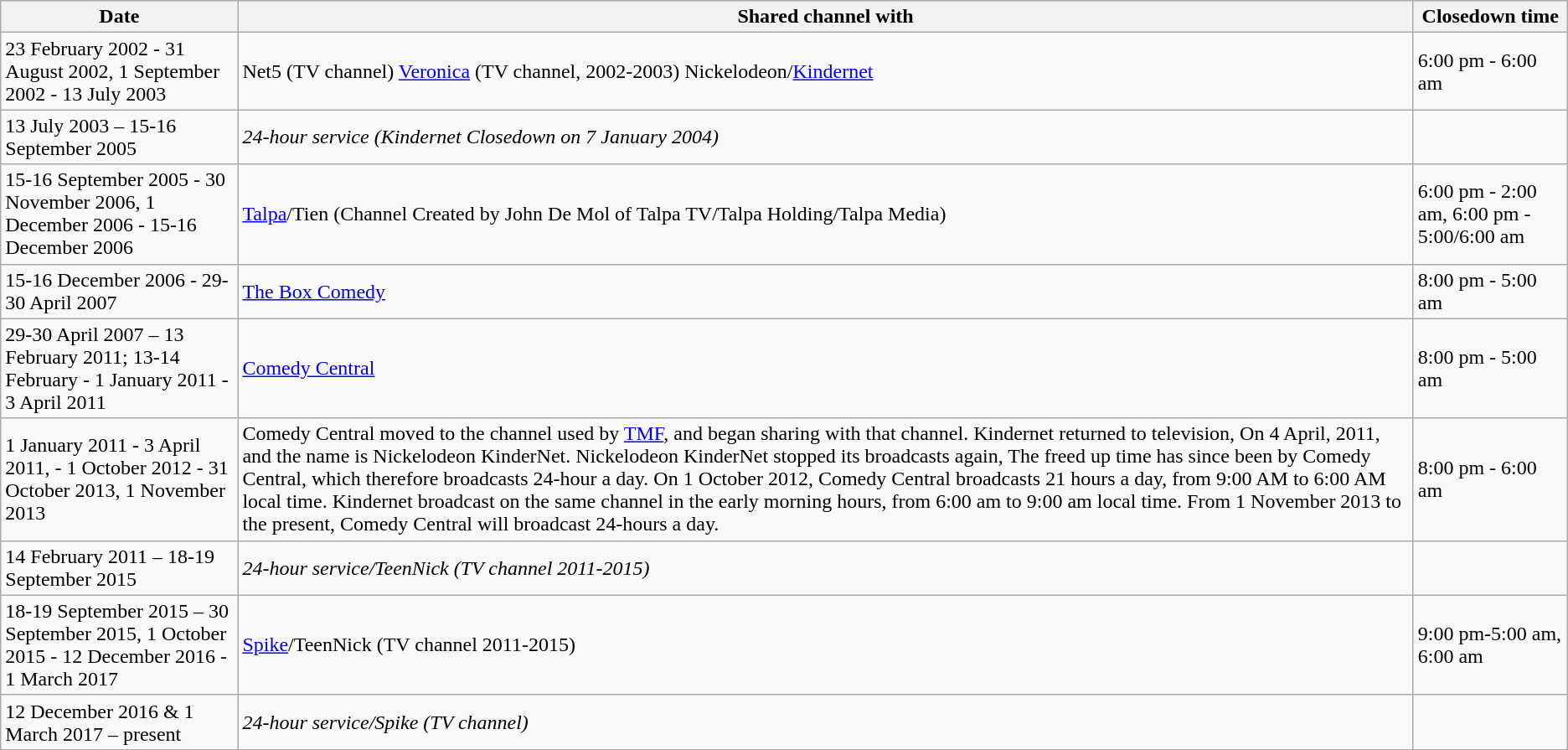<table class="wikitable">
<tr>
<th>Date</th>
<th>Shared channel with</th>
<th>Closedown time</th>
</tr>
<tr>
<td>23 February 2002 - 31 August 2002, 1 September 2002 - 13 July 2003</td>
<td>Net5 (TV channel) <a href='#'>Veronica</a> (TV channel, 2002-2003) Nickelodeon/<a href='#'>Kindernet</a></td>
<td>6:00 pm - 6:00 am</td>
</tr>
<tr>
<td>13 July 2003 – 15-16 September 2005</td>
<td><em>24-hour service (Kindernet Closedown on 7 January 2004)</em></td>
<td></td>
</tr>
<tr>
<td>15-16 September 2005 - 30 November 2006, 1 December 2006 - 15-16 December 2006</td>
<td><a href='#'>Talpa</a>/Tien (Channel Created by John De Mol of Talpa TV/Talpa Holding/Talpa Media)</td>
<td>6:00 pm - 2:00 am, 6:00 pm - 5:00/6:00 am</td>
</tr>
<tr>
<td>15-16 December 2006 - 29-30 April 2007</td>
<td><a href='#'>The Box Comedy</a></td>
<td>8:00 pm - 5:00 am</td>
</tr>
<tr>
<td>29-30 April 2007 – 13 February 2011; 13-14 February - 1 January 2011 - 3 April 2011</td>
<td><a href='#'>Comedy Central</a></td>
<td>8:00 pm - 5:00 am</td>
</tr>
<tr>
<td>1 January 2011 - 3 April 2011, - 1 October 2012 - 31 October 2013, 1 November 2013</td>
<td>Comedy Central moved to the channel used by <a href='#'>TMF</a>, and began sharing with that channel. Kindernet returned to television, On 4 April, 2011, and the name is Nickelodeon KinderNet. Nickelodeon KinderNet stopped its broadcasts again, The freed up time has since been by Comedy Central, which therefore broadcasts 24-hour a day. On 1 October 2012, Comedy Central  broadcasts 21 hours a day, from 9:00 AM to 6:00 AM local time. Kindernet broadcast on the same channel in the early morning hours, from 6:00 am to 9:00 am local time. From 1 November 2013 to the present, Comedy Central will broadcast 24-hours a day.</td>
<td>8:00 pm - 6:00 am</td>
</tr>
<tr>
<td>14 February 2011 – 18-19 September 2015</td>
<td><em>24-hour service/TeenNick (TV channel 2011-2015)</em></td>
</tr>
<tr>
<td>18-19 September 2015 – 30 September 2015, 1 October 2015 - 12 December 2016 - 1 March 2017</td>
<td><a href='#'>Spike</a>/TeenNick (TV channel 2011-2015)</td>
<td>9:00 pm-5:00 am, 6:00 am</td>
</tr>
<tr>
<td>12 December 2016 & 1 March 2017 – present</td>
<td><em>24-hour service/Spike (TV channel)</em></td>
<td></td>
</tr>
</table>
